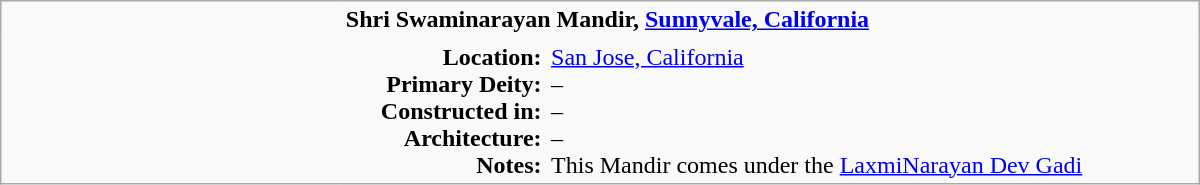<table class="wikitable plain" border="0" width="800">
<tr>
<td width="220px" rowspan="2" style="border:none;"></td>
<td valign="top" colspan=2 style="border:none;"><strong>Shri Swaminarayan Mandir, <a href='#'>Sunnyvale, California</a></strong></td>
</tr>
<tr>
<td valign="top" style="text-align:right; border:none;"><strong>Location:</strong><br><strong>Primary Deity:</strong><br><strong>Constructed in:</strong><br><strong>Architecture:</strong><br><strong>Notes:</strong></td>
<td valign="top" style="border:none;"><a href='#'>San Jose, California</a> <br>– <br>– <br>– <br>This Mandir comes under the <a href='#'>LaxmiNarayan Dev Gadi</a></td>
</tr>
</table>
